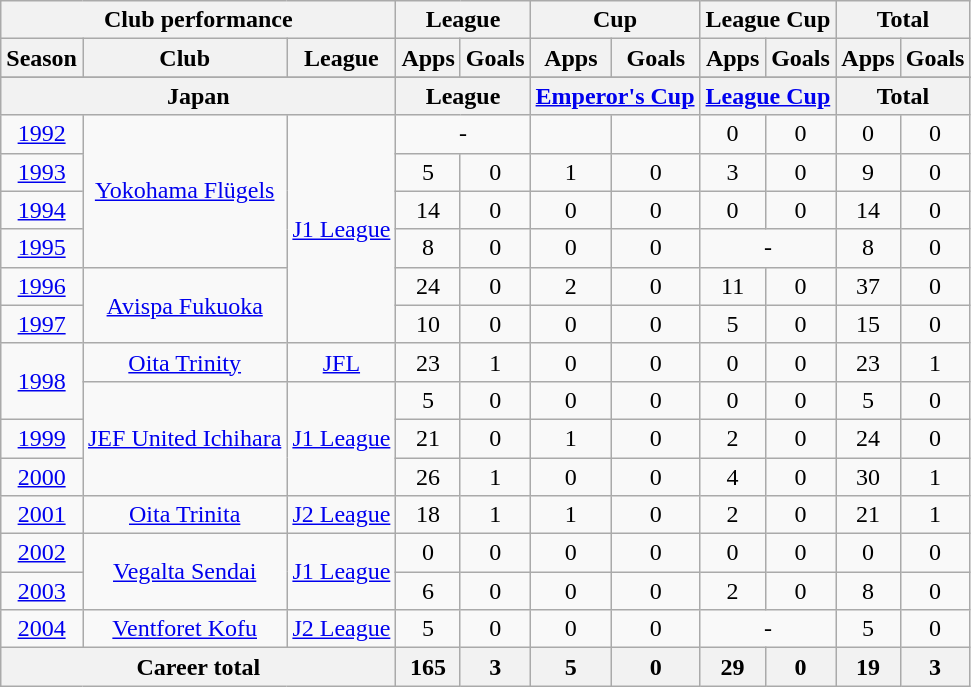<table class="wikitable" style="text-align:center">
<tr>
<th colspan=3>Club performance</th>
<th colspan=2>League</th>
<th colspan=2>Cup</th>
<th colspan=2>League Cup</th>
<th colspan=2>Total</th>
</tr>
<tr>
<th>Season</th>
<th>Club</th>
<th>League</th>
<th>Apps</th>
<th>Goals</th>
<th>Apps</th>
<th>Goals</th>
<th>Apps</th>
<th>Goals</th>
<th>Apps</th>
<th>Goals</th>
</tr>
<tr>
</tr>
<tr>
<th colspan=3>Japan</th>
<th colspan=2>League</th>
<th colspan=2><a href='#'>Emperor's Cup</a></th>
<th colspan=2><a href='#'>League Cup</a></th>
<th colspan=2>Total</th>
</tr>
<tr>
<td><a href='#'>1992</a></td>
<td rowspan="4"><a href='#'>Yokohama Flügels</a></td>
<td rowspan="6"><a href='#'>J1 League</a></td>
<td colspan="2">-</td>
<td></td>
<td></td>
<td>0</td>
<td>0</td>
<td>0</td>
<td>0</td>
</tr>
<tr>
<td><a href='#'>1993</a></td>
<td>5</td>
<td>0</td>
<td>1</td>
<td>0</td>
<td>3</td>
<td>0</td>
<td>9</td>
<td>0</td>
</tr>
<tr>
<td><a href='#'>1994</a></td>
<td>14</td>
<td>0</td>
<td>0</td>
<td>0</td>
<td>0</td>
<td>0</td>
<td>14</td>
<td>0</td>
</tr>
<tr>
<td><a href='#'>1995</a></td>
<td>8</td>
<td>0</td>
<td>0</td>
<td>0</td>
<td colspan="2">-</td>
<td>8</td>
<td>0</td>
</tr>
<tr>
<td><a href='#'>1996</a></td>
<td rowspan="2"><a href='#'>Avispa Fukuoka</a></td>
<td>24</td>
<td>0</td>
<td>2</td>
<td>0</td>
<td>11</td>
<td>0</td>
<td>37</td>
<td>0</td>
</tr>
<tr>
<td><a href='#'>1997</a></td>
<td>10</td>
<td>0</td>
<td>0</td>
<td>0</td>
<td>5</td>
<td>0</td>
<td>15</td>
<td>0</td>
</tr>
<tr>
<td rowspan="2"><a href='#'>1998</a></td>
<td><a href='#'>Oita Trinity</a></td>
<td><a href='#'>JFL</a></td>
<td>23</td>
<td>1</td>
<td>0</td>
<td>0</td>
<td>0</td>
<td>0</td>
<td>23</td>
<td>1</td>
</tr>
<tr>
<td rowspan="3"><a href='#'>JEF United Ichihara</a></td>
<td rowspan="3"><a href='#'>J1 League</a></td>
<td>5</td>
<td>0</td>
<td>0</td>
<td>0</td>
<td>0</td>
<td>0</td>
<td>5</td>
<td>0</td>
</tr>
<tr>
<td><a href='#'>1999</a></td>
<td>21</td>
<td>0</td>
<td>1</td>
<td>0</td>
<td>2</td>
<td>0</td>
<td>24</td>
<td>0</td>
</tr>
<tr>
<td><a href='#'>2000</a></td>
<td>26</td>
<td>1</td>
<td>0</td>
<td>0</td>
<td>4</td>
<td>0</td>
<td>30</td>
<td>1</td>
</tr>
<tr>
<td><a href='#'>2001</a></td>
<td><a href='#'>Oita Trinita</a></td>
<td><a href='#'>J2 League</a></td>
<td>18</td>
<td>1</td>
<td>1</td>
<td>0</td>
<td>2</td>
<td>0</td>
<td>21</td>
<td>1</td>
</tr>
<tr>
<td><a href='#'>2002</a></td>
<td rowspan="2"><a href='#'>Vegalta Sendai</a></td>
<td rowspan="2"><a href='#'>J1 League</a></td>
<td>0</td>
<td>0</td>
<td>0</td>
<td>0</td>
<td>0</td>
<td>0</td>
<td>0</td>
<td>0</td>
</tr>
<tr>
<td><a href='#'>2003</a></td>
<td>6</td>
<td>0</td>
<td>0</td>
<td>0</td>
<td>2</td>
<td>0</td>
<td>8</td>
<td>0</td>
</tr>
<tr>
<td><a href='#'>2004</a></td>
<td><a href='#'>Ventforet Kofu</a></td>
<td><a href='#'>J2 League</a></td>
<td>5</td>
<td>0</td>
<td>0</td>
<td>0</td>
<td colspan="2">-</td>
<td>5</td>
<td>0</td>
</tr>
<tr>
<th colspan=3>Career total</th>
<th>165</th>
<th>3</th>
<th>5</th>
<th>0</th>
<th>29</th>
<th>0</th>
<th>19</th>
<th>3</th>
</tr>
</table>
